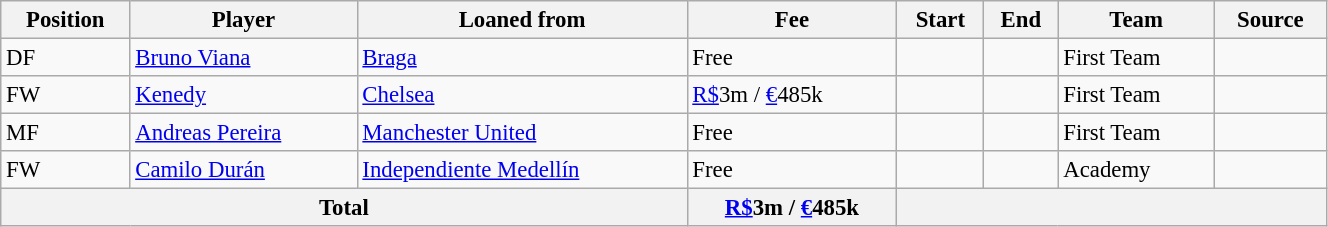<table class="wikitable" width="70%" style="text-align:center; font-size:95%; text-align:left">
<tr>
<th>Position</th>
<th>Player</th>
<th>Loaned from</th>
<th>Fee</th>
<th>Start</th>
<th>End</th>
<th>Team</th>
<th>Source</th>
</tr>
<tr>
<td>DF</td>
<td> <a href='#'>Bruno Viana</a></td>
<td> <a href='#'>Braga</a></td>
<td>Free</td>
<td></td>
<td></td>
<td>First Team</td>
<td align="center"></td>
</tr>
<tr>
<td>FW</td>
<td> <a href='#'>Kenedy</a></td>
<td> <a href='#'>Chelsea</a></td>
<td><a href='#'>R$</a>3m / <a href='#'>€</a>485k</td>
<td></td>
<td></td>
<td>First Team</td>
<td align="center"></td>
</tr>
<tr>
<td>MF</td>
<td> <a href='#'>Andreas Pereira</a></td>
<td> <a href='#'>Manchester United</a></td>
<td>Free</td>
<td></td>
<td></td>
<td>First Team</td>
<td align="center"></td>
</tr>
<tr>
<td>FW</td>
<td> <a href='#'>Camilo Durán</a></td>
<td> <a href='#'>Independiente Medellín</a></td>
<td>Free</td>
<td></td>
<td></td>
<td>Academy</td>
<td align="center"></td>
</tr>
<tr>
<th colspan="3">Total</th>
<th><a href='#'>R$</a>3m / <a href='#'>€</a>485k</th>
<th colspan="4"></th>
</tr>
</table>
